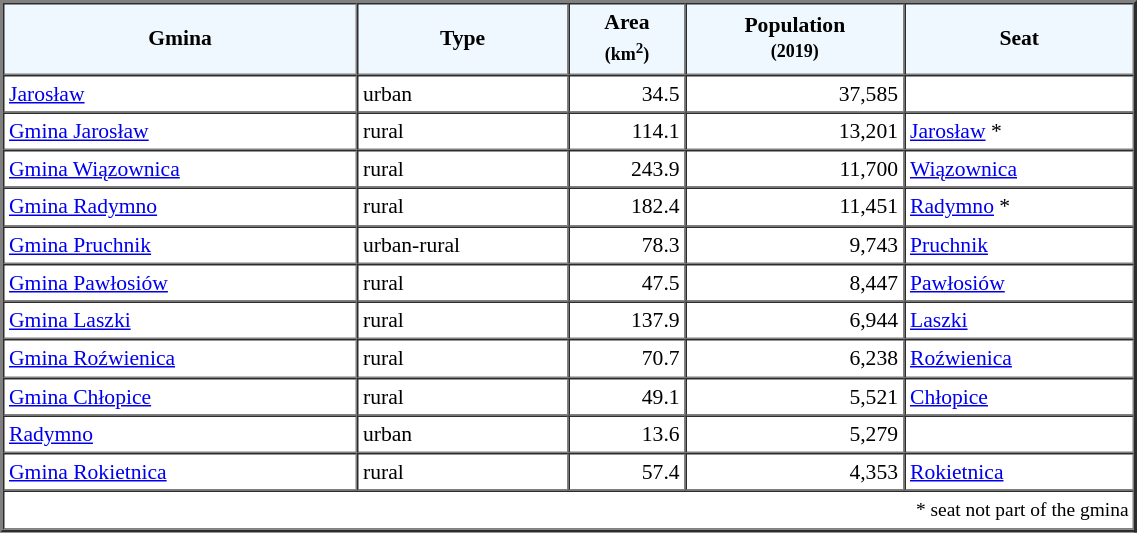<table width="60%" border="2" cellpadding="3" cellspacing="0" style="font-size:90%;line-height:120%;">
<tr bgcolor="F0F8FF">
<td style="text-align:center;"><strong>Gmina</strong></td>
<td style="text-align:center;"><strong>Type</strong></td>
<td style="text-align:center;"><strong>Area<br><small>(km<sup>2</sup>)</small></strong></td>
<td style="text-align:center;"><strong>Population<br><small>(2019)</small></strong></td>
<td style="text-align:center;"><strong>Seat</strong></td>
</tr>
<tr>
<td><a href='#'>Jarosław</a></td>
<td>urban</td>
<td style="text-align:right;">34.5</td>
<td style="text-align:right;">37,585</td>
<td> </td>
</tr>
<tr>
<td><a href='#'>Gmina Jarosław</a></td>
<td>rural</td>
<td style="text-align:right;">114.1</td>
<td style="text-align:right;">13,201</td>
<td><a href='#'>Jarosław</a> *</td>
</tr>
<tr>
<td><a href='#'>Gmina Wiązownica</a></td>
<td>rural</td>
<td style="text-align:right;">243.9</td>
<td style="text-align:right;">11,700</td>
<td><a href='#'>Wiązownica</a></td>
</tr>
<tr>
<td><a href='#'>Gmina Radymno</a></td>
<td>rural</td>
<td style="text-align:right;">182.4</td>
<td style="text-align:right;">11,451</td>
<td><a href='#'>Radymno</a> *</td>
</tr>
<tr>
<td><a href='#'>Gmina Pruchnik</a></td>
<td>urban-rural</td>
<td style="text-align:right;">78.3</td>
<td style="text-align:right;">9,743</td>
<td><a href='#'>Pruchnik</a></td>
</tr>
<tr>
<td><a href='#'>Gmina Pawłosiów</a></td>
<td>rural</td>
<td style="text-align:right;">47.5</td>
<td style="text-align:right;">8,447</td>
<td><a href='#'>Pawłosiów</a></td>
</tr>
<tr>
<td><a href='#'>Gmina Laszki</a></td>
<td>rural</td>
<td style="text-align:right;">137.9</td>
<td style="text-align:right;">6,944</td>
<td><a href='#'>Laszki</a></td>
</tr>
<tr>
<td><a href='#'>Gmina Roźwienica</a></td>
<td>rural</td>
<td style="text-align:right;">70.7</td>
<td style="text-align:right;">6,238</td>
<td><a href='#'>Roźwienica</a></td>
</tr>
<tr>
<td><a href='#'>Gmina Chłopice</a></td>
<td>rural</td>
<td style="text-align:right;">49.1</td>
<td style="text-align:right;">5,521</td>
<td><a href='#'>Chłopice</a></td>
</tr>
<tr>
<td><a href='#'>Radymno</a></td>
<td>urban</td>
<td style="text-align:right;">13.6</td>
<td style="text-align:right;">5,279</td>
<td> </td>
</tr>
<tr>
<td><a href='#'>Gmina Rokietnica</a></td>
<td>rural</td>
<td style="text-align:right;">57.4</td>
<td style="text-align:right;">4,353</td>
<td><a href='#'>Rokietnica</a></td>
</tr>
<tr>
<td colspan=5 style="text-align:right;font-size:90%">* seat not part of the gmina</td>
</tr>
<tr>
</tr>
</table>
